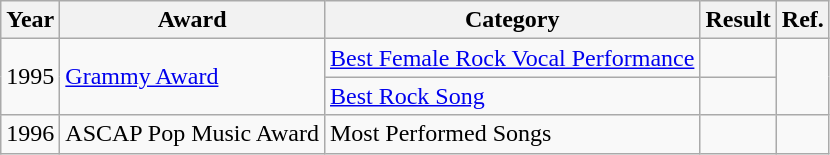<table class="wikitable">
<tr>
<th>Year</th>
<th>Award</th>
<th>Category</th>
<th>Result</th>
<th>Ref.</th>
</tr>
<tr>
<td rowspan="2">1995</td>
<td rowspan="2"><a href='#'>Grammy Award</a></td>
<td><a href='#'>Best Female Rock Vocal Performance</a></td>
<td></td>
<td align="center" rowspan="2"></td>
</tr>
<tr>
<td><a href='#'>Best Rock Song</a></td>
<td></td>
</tr>
<tr>
<td>1996</td>
<td>ASCAP Pop Music Award</td>
<td>Most Performed Songs</td>
<td></td>
<td align="center"></td>
</tr>
</table>
